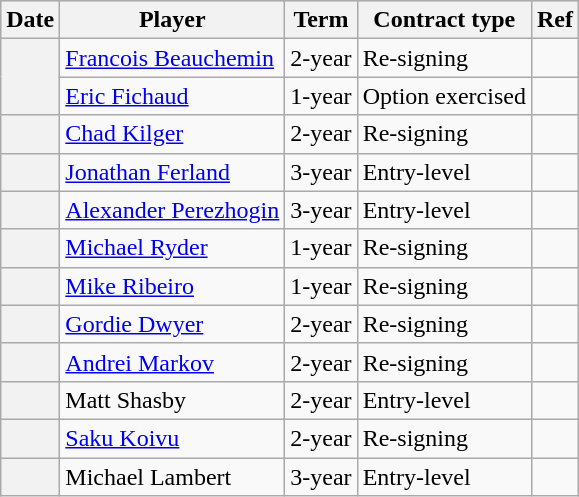<table class="wikitable plainrowheaders">
<tr style="background:#ddd; text-align:center;">
<th>Date</th>
<th>Player</th>
<th>Term</th>
<th>Contract type</th>
<th>Ref</th>
</tr>
<tr>
<th scope="row" rowspan=2></th>
<td><a href='#'>Francois Beauchemin</a></td>
<td>2-year</td>
<td>Re-signing</td>
<td></td>
</tr>
<tr>
<td><a href='#'>Eric Fichaud</a></td>
<td>1-year</td>
<td>Option exercised</td>
<td></td>
</tr>
<tr>
<th scope="row"></th>
<td><a href='#'>Chad Kilger</a></td>
<td>2-year</td>
<td>Re-signing</td>
<td></td>
</tr>
<tr>
<th scope="row"></th>
<td><a href='#'>Jonathan Ferland</a></td>
<td>3-year</td>
<td>Entry-level</td>
<td></td>
</tr>
<tr>
<th scope="row"></th>
<td><a href='#'>Alexander Perezhogin</a></td>
<td>3-year</td>
<td>Entry-level</td>
<td></td>
</tr>
<tr>
<th scope="row"></th>
<td><a href='#'>Michael Ryder</a></td>
<td>1-year</td>
<td>Re-signing</td>
<td></td>
</tr>
<tr>
<th scope="row"></th>
<td><a href='#'>Mike Ribeiro</a></td>
<td>1-year</td>
<td>Re-signing</td>
<td></td>
</tr>
<tr>
<th scope="row"></th>
<td><a href='#'>Gordie Dwyer</a></td>
<td>2-year</td>
<td>Re-signing</td>
<td></td>
</tr>
<tr>
<th scope="row"></th>
<td><a href='#'>Andrei Markov</a></td>
<td>2-year</td>
<td>Re-signing</td>
<td></td>
</tr>
<tr>
<th scope="row"></th>
<td>Matt Shasby</td>
<td>2-year</td>
<td>Entry-level</td>
<td></td>
</tr>
<tr>
<th scope="row"></th>
<td><a href='#'>Saku Koivu</a></td>
<td>2-year</td>
<td>Re-signing</td>
<td></td>
</tr>
<tr>
<th scope="row"></th>
<td>Michael Lambert</td>
<td>3-year</td>
<td>Entry-level</td>
<td></td>
</tr>
</table>
